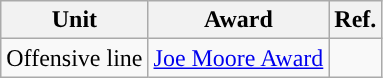<table class="wikitable sortable sortable" style="text-align: center">
<tr align=center>
<th>Unit</th>
<th>Award</th>
<th>Ref.</th>
</tr>
<tr>
<td>Offensive line</td>
<td><a href='#'>Joe Moore Award</a></td>
<td></td>
</tr>
</table>
